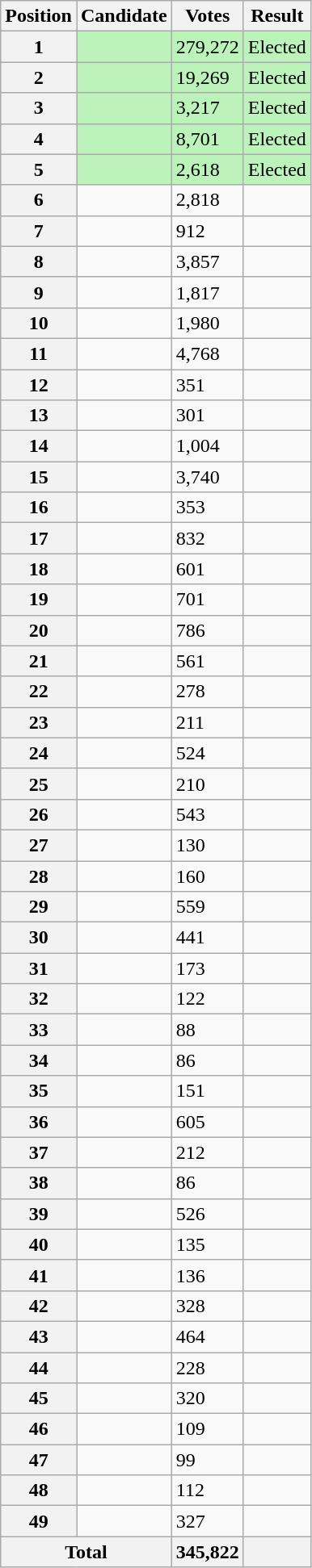<table class="wikitable sortable col3right">
<tr>
<th scope="col">Position</th>
<th scope="col">Candidate</th>
<th scope="col">Votes</th>
<th scope="col">Result</th>
</tr>
<tr bgcolor=bbf3bb>
<th scope="row">1</th>
<td></td>
<td>279,272</td>
<td>Elected</td>
</tr>
<tr bgcolor=bbf3bb>
<th scope="row">2</th>
<td></td>
<td>19,269</td>
<td>Elected</td>
</tr>
<tr bgcolor=bbf3bb>
<th scope="row">3</th>
<td></td>
<td>3,217</td>
<td>Elected</td>
</tr>
<tr bgcolor=bbf3bb>
<th scope="row">4</th>
<td></td>
<td>8,701</td>
<td>Elected</td>
</tr>
<tr bgcolor=bbf3bb>
<th scope="row">5</th>
<td></td>
<td>2,618</td>
<td>Elected</td>
</tr>
<tr>
<th scope="row">6</th>
<td></td>
<td>2,818</td>
<td></td>
</tr>
<tr>
<th scope="row">7</th>
<td></td>
<td>912</td>
<td></td>
</tr>
<tr>
<th scope="row">8</th>
<td></td>
<td>3,857</td>
<td></td>
</tr>
<tr>
<th scope="row">9</th>
<td></td>
<td>1,817</td>
<td></td>
</tr>
<tr>
<th scope="row">10</th>
<td></td>
<td>1,980</td>
<td></td>
</tr>
<tr>
<th scope="row">11</th>
<td></td>
<td>4,768</td>
<td></td>
</tr>
<tr>
<th scope="row">12</th>
<td></td>
<td>351</td>
<td></td>
</tr>
<tr>
<th scope="row">13</th>
<td></td>
<td>301</td>
<td></td>
</tr>
<tr>
<th scope="row">14</th>
<td></td>
<td>1,004</td>
<td></td>
</tr>
<tr>
<th scope="row">15</th>
<td></td>
<td>3,740</td>
<td></td>
</tr>
<tr>
<th scope="row">16</th>
<td></td>
<td>353</td>
<td></td>
</tr>
<tr>
<th scope="row">17</th>
<td></td>
<td>832</td>
<td></td>
</tr>
<tr>
<th scope="row">18</th>
<td></td>
<td>601</td>
<td></td>
</tr>
<tr>
<th scope="row">19</th>
<td></td>
<td>701</td>
<td></td>
</tr>
<tr>
<th scope="row">20</th>
<td></td>
<td>786</td>
<td></td>
</tr>
<tr>
<th scope="row">21</th>
<td></td>
<td>561</td>
<td></td>
</tr>
<tr>
<th scope="row">22</th>
<td></td>
<td>278</td>
<td></td>
</tr>
<tr>
<th scope="row">23</th>
<td></td>
<td>211</td>
<td></td>
</tr>
<tr>
<th scope="row">24</th>
<td></td>
<td>524</td>
<td></td>
</tr>
<tr>
<th scope="row">25</th>
<td></td>
<td>210</td>
<td></td>
</tr>
<tr>
<th scope="row">26</th>
<td></td>
<td>543</td>
<td></td>
</tr>
<tr>
<th scope="row">27</th>
<td></td>
<td>130</td>
<td></td>
</tr>
<tr>
<th scope="row">28</th>
<td></td>
<td>160</td>
<td></td>
</tr>
<tr>
<th scope="row">29</th>
<td></td>
<td>559</td>
<td></td>
</tr>
<tr>
<th scope="row">30</th>
<td></td>
<td>441</td>
<td></td>
</tr>
<tr>
<th scope="row">31</th>
<td></td>
<td>173</td>
<td></td>
</tr>
<tr>
<th scope="row">32</th>
<td></td>
<td>122</td>
<td></td>
</tr>
<tr>
<th scope="row">33</th>
<td></td>
<td>88</td>
<td></td>
</tr>
<tr>
<th scope="row">34</th>
<td></td>
<td>86</td>
<td></td>
</tr>
<tr>
<th scope="row">35</th>
<td></td>
<td>151</td>
<td></td>
</tr>
<tr>
<th scope="row">36</th>
<td></td>
<td>605</td>
<td></td>
</tr>
<tr>
<th scope="row">37</th>
<td></td>
<td>212</td>
<td></td>
</tr>
<tr>
<th scope="row">38</th>
<td></td>
<td>86</td>
<td></td>
</tr>
<tr>
<th scope="row">39</th>
<td></td>
<td>526</td>
<td></td>
</tr>
<tr>
<th scope="row">40</th>
<td></td>
<td>135</td>
<td></td>
</tr>
<tr>
<th scope="row">41</th>
<td></td>
<td>136</td>
<td></td>
</tr>
<tr>
<th scope="row">42</th>
<td></td>
<td>328</td>
<td></td>
</tr>
<tr>
<th scope="row">43</th>
<td></td>
<td>464</td>
<td></td>
</tr>
<tr>
<th scope="row">44</th>
<td></td>
<td>228</td>
<td></td>
</tr>
<tr>
<th scope="row">45</th>
<td></td>
<td>320</td>
<td></td>
</tr>
<tr>
<th scope="row">46</th>
<td></td>
<td>109</td>
<td></td>
</tr>
<tr>
<th scope="row">47</th>
<td></td>
<td>99</td>
<td></td>
</tr>
<tr>
<th scope="row">48</th>
<td></td>
<td>112</td>
<td></td>
</tr>
<tr>
<th scope="row">49</th>
<td></td>
<td>327</td>
<td></td>
</tr>
<tr class=sortbottom>
<th scope="row" colspan="2">Total</th>
<th style="text-align:right">345,822</th>
<th></th>
</tr>
</table>
